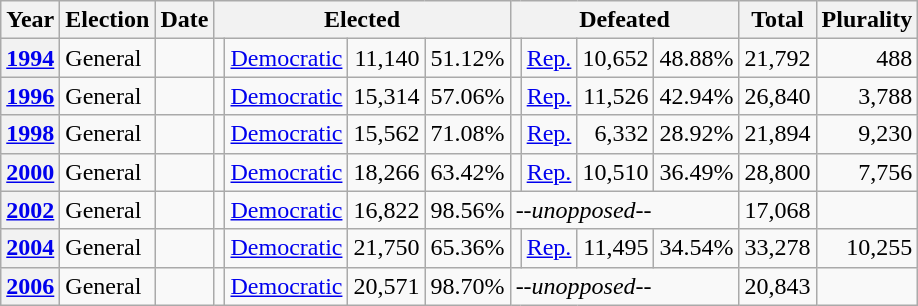<table class="wikitable">
<tr>
<th>Year</th>
<th>Election</th>
<th>Date</th>
<th colspan="4">Elected</th>
<th colspan="4">Defeated</th>
<th>Total</th>
<th>Plurality</th>
</tr>
<tr>
<th valign="top"><a href='#'>1994</a></th>
<td valign="top">General</td>
<td valign="top"></td>
<td valign="top"></td>
<td valign="top" ><a href='#'>Democratic</a></td>
<td align="right" valign="top">11,140</td>
<td align="right" valign="top">51.12%</td>
<td valign="top"></td>
<td valign="top" ><a href='#'>Rep.</a></td>
<td align="right" valign="top">10,652</td>
<td align="right" valign="top">48.88%</td>
<td align="right" valign="top">21,792</td>
<td align="right" valign="top">488</td>
</tr>
<tr>
<th valign="top"><a href='#'>1996</a></th>
<td valign="top">General</td>
<td valign="top"></td>
<td valign="top"></td>
<td valign="top" ><a href='#'>Democratic</a></td>
<td align="right" valign="top">15,314</td>
<td align="right" valign="top">57.06%</td>
<td valign="top"></td>
<td valign="top" ><a href='#'>Rep.</a></td>
<td align="right" valign="top">11,526</td>
<td align="right" valign="top">42.94%</td>
<td align="right" valign="top">26,840</td>
<td align="right" valign="top">3,788</td>
</tr>
<tr>
<th valign="top"><a href='#'>1998</a></th>
<td valign="top">General</td>
<td valign="top"></td>
<td valign="top"></td>
<td valign="top" ><a href='#'>Democratic</a></td>
<td align="right" valign="top">15,562</td>
<td align="right" valign="top">71.08%</td>
<td valign="top"></td>
<td valign="top" ><a href='#'>Rep.</a></td>
<td align="right" valign="top">6,332</td>
<td align="right" valign="top">28.92%</td>
<td align="right" valign="top">21,894</td>
<td align="right" valign="top">9,230</td>
</tr>
<tr>
<th valign="top"><a href='#'>2000</a></th>
<td valign="top">General</td>
<td valign="top"></td>
<td valign="top"></td>
<td valign="top" ><a href='#'>Democratic</a></td>
<td align="right" valign="top">18,266</td>
<td align="right" valign="top">63.42%</td>
<td valign="top"></td>
<td valign="top" ><a href='#'>Rep.</a></td>
<td align="right" valign="top">10,510</td>
<td align="right" valign="top">36.49%</td>
<td align="right" valign="top">28,800</td>
<td align="right" valign="top">7,756</td>
</tr>
<tr>
<th valign="top"><a href='#'>2002</a></th>
<td valign="top">General</td>
<td valign="top"></td>
<td valign="top"></td>
<td valign="top" ><a href='#'>Democratic</a></td>
<td align="right" valign="top">16,822</td>
<td align="right" valign="top">98.56%</td>
<td valign="top" colspan="4"><em>--unopposed--</em></td>
<td align="right" valign="top">17,068</td>
<td align="right" valign="top"></td>
</tr>
<tr>
<th valign="top"><a href='#'>2004</a></th>
<td valign="top">General</td>
<td valign="top"></td>
<td valign="top"></td>
<td valign="top" ><a href='#'>Democratic</a></td>
<td align="right" valign="top">21,750</td>
<td align="right" valign="top">65.36%</td>
<td valign="top"></td>
<td valign="top" ><a href='#'>Rep.</a></td>
<td align="right" valign="top">11,495</td>
<td align="right" valign="top">34.54%</td>
<td align="right" valign="top">33,278</td>
<td align="right" valign="top">10,255</td>
</tr>
<tr>
<th valign="top"><a href='#'>2006</a></th>
<td valign="top">General</td>
<td valign="top"></td>
<td valign="top"></td>
<td valign="top" ><a href='#'>Democratic</a></td>
<td align="right" valign="top">20,571</td>
<td align="right" valign="top">98.70%</td>
<td valign="top" colspan="4"><em>--unopposed--</em></td>
<td align="right" valign="top">20,843</td>
<td align="right" valign="top"></td>
</tr>
</table>
